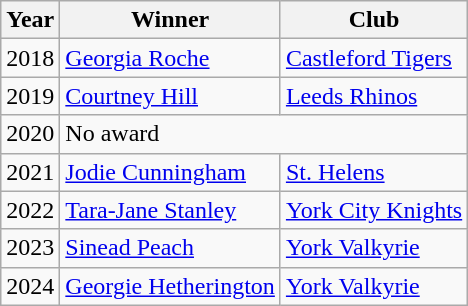<table class="wikitable">
<tr>
<th>Year</th>
<th>Winner</th>
<th>Club</th>
</tr>
<tr>
<td>2018</td>
<td> <a href='#'>Georgia Roche</a></td>
<td> <a href='#'>Castleford Tigers</a></td>
</tr>
<tr>
<td>2019</td>
<td> <a href='#'>Courtney Hill</a></td>
<td> <a href='#'>Leeds Rhinos</a></td>
</tr>
<tr>
<td>2020</td>
<td colspan="2">No award</td>
</tr>
<tr>
<td>2021</td>
<td> <a href='#'>Jodie Cunningham</a></td>
<td> <a href='#'>St. Helens</a></td>
</tr>
<tr>
<td>2022</td>
<td> <a href='#'>Tara-Jane Stanley</a></td>
<td> <a href='#'>York City Knights</a></td>
</tr>
<tr>
<td>2023</td>
<td> <a href='#'>Sinead Peach</a></td>
<td> <a href='#'>York Valkyrie</a></td>
</tr>
<tr>
<td>2024</td>
<td> <a href='#'>Georgie Hetherington</a></td>
<td> <a href='#'>York Valkyrie</a></td>
</tr>
</table>
